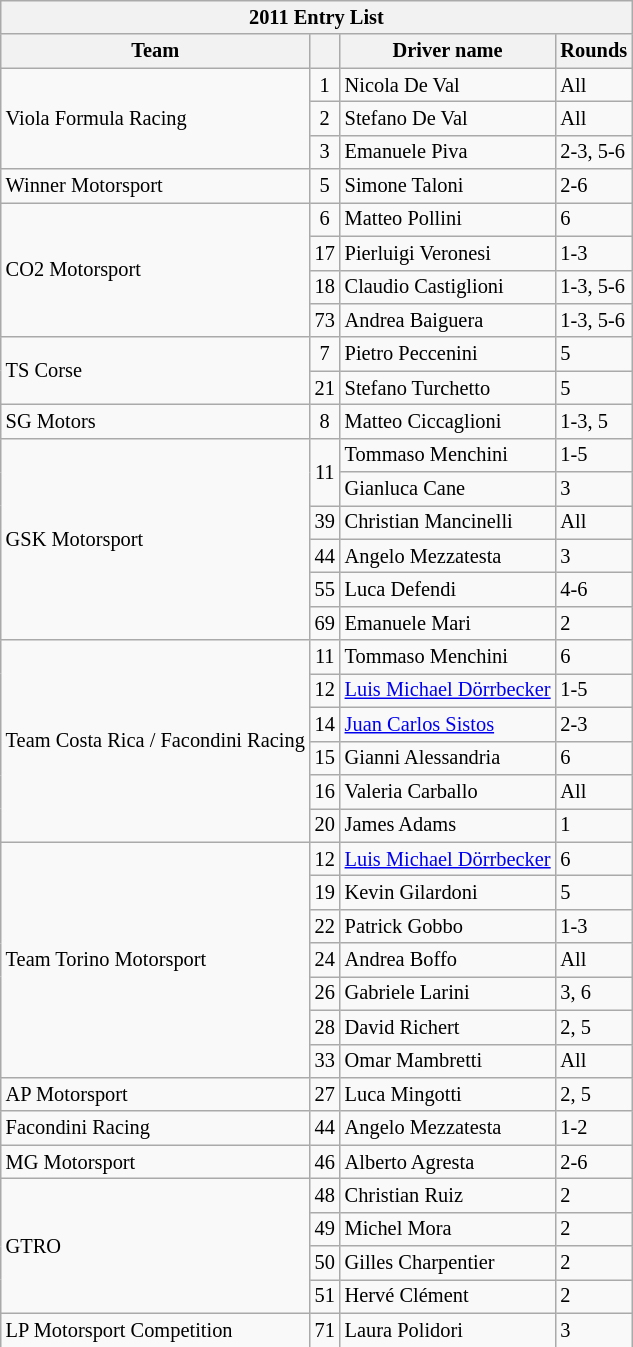<table class="wikitable" style="font-size:85%">
<tr>
<th colspan=4>2011 Entry List</th>
</tr>
<tr>
<th>Team</th>
<th></th>
<th>Driver name</th>
<th>Rounds</th>
</tr>
<tr>
<td rowspan=3 nowrap> Viola Formula Racing</td>
<td align=center>1</td>
<td nowrap> Nicola De Val</td>
<td>All</td>
</tr>
<tr>
<td align=center>2</td>
<td nowrap> Stefano De Val</td>
<td>All</td>
</tr>
<tr>
<td align=center>3</td>
<td nowrap> Emanuele Piva</td>
<td>2-3, 5-6</td>
</tr>
<tr>
<td nowrap> Winner Motorsport</td>
<td align=center>5</td>
<td nowrap> Simone Taloni</td>
<td>2-6</td>
</tr>
<tr>
<td rowspan=4 nowrap> CO2 Motorsport</td>
<td align=center>6</td>
<td nowrap> Matteo Pollini</td>
<td>6</td>
</tr>
<tr>
<td align=center>17</td>
<td nowrap> Pierluigi Veronesi</td>
<td>1-3</td>
</tr>
<tr>
<td align=center>18</td>
<td nowrap> Claudio Castiglioni</td>
<td>1-3, 5-6</td>
</tr>
<tr>
<td align=center>73</td>
<td nowrap> Andrea Baiguera</td>
<td>1-3, 5-6</td>
</tr>
<tr>
<td rowspan=2 nowrap> TS Corse</td>
<td align=center>7</td>
<td nowrap> Pietro Peccenini</td>
<td>5</td>
</tr>
<tr>
<td align=center>21</td>
<td nowrap> Stefano Turchetto</td>
<td>5</td>
</tr>
<tr>
<td nowrap> SG Motors</td>
<td align=center>8</td>
<td nowrap> Matteo Ciccaglioni</td>
<td>1-3, 5</td>
</tr>
<tr>
<td rowspan=6 nowrap> GSK Motorsport</td>
<td align=center rowspan=2>11</td>
<td nowrap> Tommaso Menchini</td>
<td>1-5</td>
</tr>
<tr>
<td nowrap> Gianluca Cane</td>
<td>3</td>
</tr>
<tr>
<td align=center>39</td>
<td nowrap> Christian Mancinelli</td>
<td>All</td>
</tr>
<tr>
<td align=center>44</td>
<td nowrap> Angelo Mezzatesta</td>
<td>3</td>
</tr>
<tr>
<td align=center>55</td>
<td nowrap> Luca Defendi</td>
<td>4-6</td>
</tr>
<tr>
<td align=center>69</td>
<td nowrap> Emanuele Mari</td>
<td>2</td>
</tr>
<tr>
<td rowspan=6 nowrap> Team Costa Rica / Facondini Racing</td>
<td align=center>11</td>
<td nowrap> Tommaso Menchini</td>
<td>6</td>
</tr>
<tr>
<td align=center>12</td>
<td nowrap> <a href='#'>Luis Michael Dörrbecker</a></td>
<td>1-5</td>
</tr>
<tr>
<td align=center>14</td>
<td nowrap> <a href='#'>Juan Carlos Sistos</a></td>
<td>2-3</td>
</tr>
<tr>
<td align=center>15</td>
<td nowrap> Gianni Alessandria</td>
<td>6</td>
</tr>
<tr>
<td align=center>16</td>
<td nowrap> Valeria Carballo</td>
<td>All</td>
</tr>
<tr>
<td align=center>20</td>
<td nowrap> James Adams</td>
<td>1</td>
</tr>
<tr>
<td rowspan=7 nowrap> Team Torino Motorsport</td>
<td align=center>12</td>
<td nowrap> <a href='#'>Luis Michael Dörrbecker</a></td>
<td>6</td>
</tr>
<tr>
<td align=center>19</td>
<td nowrap> Kevin Gilardoni</td>
<td>5</td>
</tr>
<tr>
<td align=center>22</td>
<td nowrap> Patrick Gobbo</td>
<td>1-3</td>
</tr>
<tr>
<td align=center>24</td>
<td nowrap> Andrea Boffo</td>
<td>All</td>
</tr>
<tr>
<td align=center>26</td>
<td nowrap> Gabriele Larini</td>
<td>3, 6</td>
</tr>
<tr>
<td align=center>28</td>
<td nowrap> David Richert</td>
<td>2, 5</td>
</tr>
<tr>
<td align=center>33</td>
<td nowrap> Omar Mambretti</td>
<td>All</td>
</tr>
<tr>
<td nowrap> AP Motorsport</td>
<td align=center>27</td>
<td nowrap> Luca Mingotti</td>
<td>2, 5</td>
</tr>
<tr>
<td nowrap> Facondini Racing</td>
<td align=center>44</td>
<td nowrap> Angelo Mezzatesta</td>
<td>1-2</td>
</tr>
<tr>
<td nowrap> MG Motorsport</td>
<td align=center>46</td>
<td nowrap> Alberto Agresta</td>
<td>2-6</td>
</tr>
<tr>
<td rowspan=4 nowrap> GTRO</td>
<td align=center>48</td>
<td nowrap> Christian Ruiz</td>
<td>2</td>
</tr>
<tr>
<td align=center>49</td>
<td nowrap> Michel Mora</td>
<td>2</td>
</tr>
<tr>
<td align=center>50</td>
<td nowrap> Gilles Charpentier</td>
<td>2</td>
</tr>
<tr>
<td align=center>51</td>
<td nowrap> Hervé Clément</td>
<td>2</td>
</tr>
<tr>
<td nowrap> LP Motorsport Competition</td>
<td align=center>71</td>
<td nowrap> Laura Polidori</td>
<td>3</td>
</tr>
<tr>
</tr>
</table>
